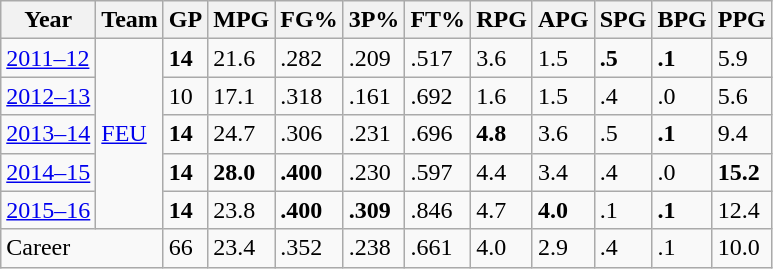<table class="wikitable sortable">
<tr>
<th>Year</th>
<th>Team</th>
<th>GP</th>
<th>MPG</th>
<th>FG%</th>
<th>3P%</th>
<th>FT%</th>
<th>RPG</th>
<th>APG</th>
<th>SPG</th>
<th>BPG</th>
<th>PPG</th>
</tr>
<tr>
<td><a href='#'>2011–12</a></td>
<td rowspan="5"><a href='#'>FEU</a></td>
<td><strong>14</strong></td>
<td>21.6</td>
<td>.282</td>
<td>.209</td>
<td>.517</td>
<td>3.6</td>
<td>1.5</td>
<td><strong>.5</strong></td>
<td><strong>.1</strong></td>
<td>5.9</td>
</tr>
<tr>
<td><a href='#'>2012–13</a></td>
<td>10</td>
<td>17.1</td>
<td>.318</td>
<td>.161</td>
<td>.692</td>
<td>1.6</td>
<td>1.5</td>
<td>.4</td>
<td>.0</td>
<td>5.6</td>
</tr>
<tr>
<td><a href='#'>2013–14</a></td>
<td><strong>14</strong></td>
<td>24.7</td>
<td>.306</td>
<td>.231</td>
<td>.696</td>
<td><strong>4.8</strong></td>
<td>3.6</td>
<td>.5</td>
<td><strong>.1</strong></td>
<td>9.4</td>
</tr>
<tr>
<td><a href='#'>2014–15</a></td>
<td><strong>14</strong></td>
<td><strong>28.0</strong></td>
<td><strong>.400</strong></td>
<td>.230</td>
<td>.597</td>
<td>4.4</td>
<td>3.4</td>
<td>.4</td>
<td>.0</td>
<td><strong>15.2</strong></td>
</tr>
<tr>
<td><a href='#'>2015–16</a></td>
<td><strong>14</strong></td>
<td>23.8</td>
<td><strong>.400</strong></td>
<td><strong>.309</strong></td>
<td>.846</td>
<td>4.7</td>
<td><strong>4.0</strong></td>
<td>.1</td>
<td><strong>.1</strong></td>
<td>12.4</td>
</tr>
<tr>
<td colspan="2">Career</td>
<td>66</td>
<td>23.4</td>
<td>.352</td>
<td>.238</td>
<td>.661</td>
<td>4.0</td>
<td>2.9</td>
<td>.4</td>
<td>.1</td>
<td>10.0</td>
</tr>
</table>
